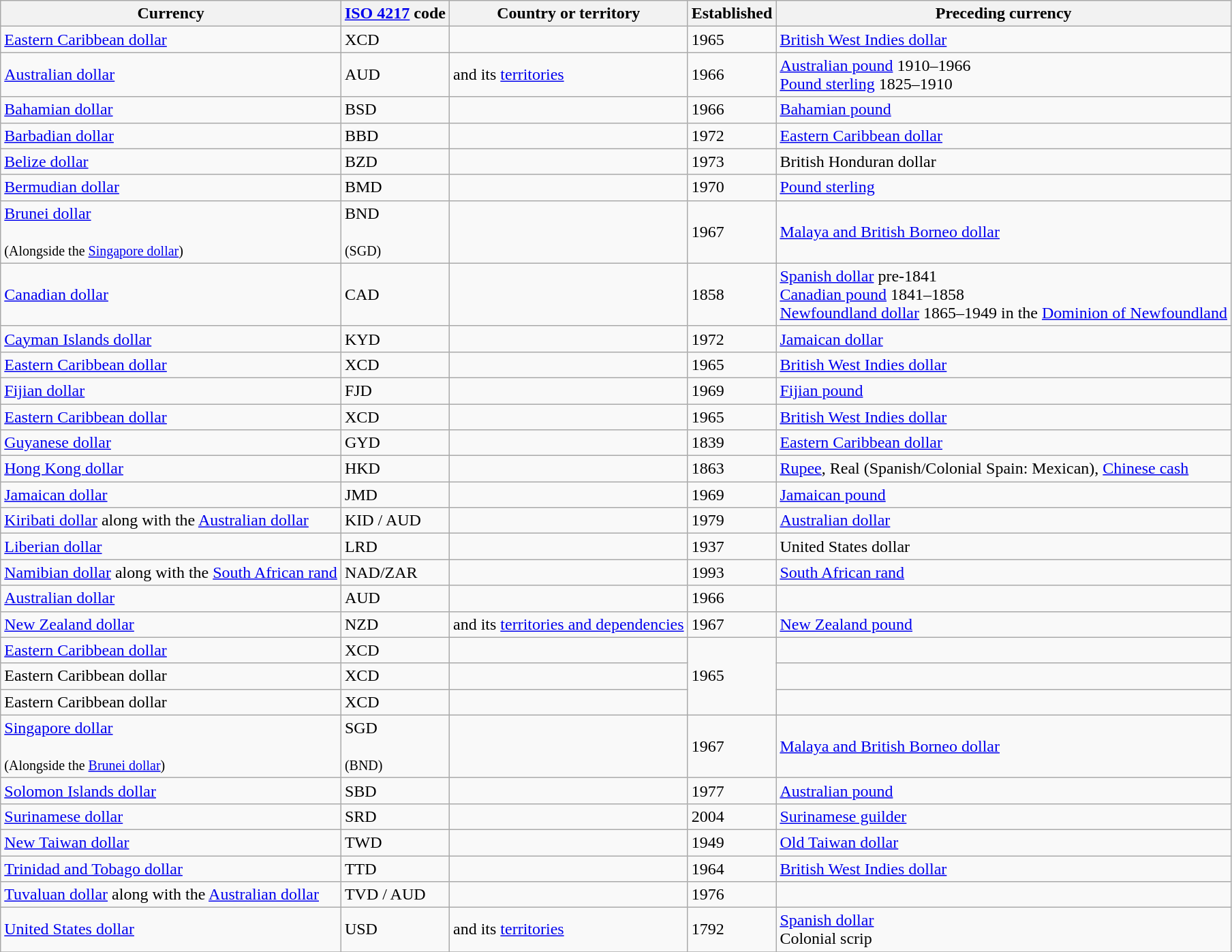<table class="wikitable sortable">
<tr>
<th>Currency</th>
<th><a href='#'>ISO 4217</a> code</th>
<th>Country or territory</th>
<th>Established</th>
<th>Preceding currency</th>
</tr>
<tr>
<td><a href='#'>Eastern Caribbean dollar</a></td>
<td>XCD</td>
<td></td>
<td>1965</td>
<td><a href='#'>British West Indies dollar</a></td>
</tr>
<tr>
<td><a href='#'>Australian dollar</a></td>
<td>AUD</td>
<td> and its <a href='#'>territories</a></td>
<td>1966</td>
<td><a href='#'>Australian pound</a> 1910–1966 <br><a href='#'>Pound sterling</a> 1825–1910</td>
</tr>
<tr>
<td><a href='#'>Bahamian dollar</a></td>
<td>BSD</td>
<td></td>
<td>1966</td>
<td><a href='#'>Bahamian pound</a></td>
</tr>
<tr>
<td><a href='#'>Barbadian dollar</a></td>
<td>BBD</td>
<td></td>
<td>1972</td>
<td><a href='#'>Eastern Caribbean dollar</a></td>
</tr>
<tr>
<td><a href='#'>Belize dollar</a></td>
<td>BZD</td>
<td></td>
<td>1973</td>
<td>British Honduran dollar</td>
</tr>
<tr>
<td><a href='#'>Bermudian dollar</a></td>
<td>BMD</td>
<td></td>
<td>1970</td>
<td><a href='#'>Pound sterling</a></td>
</tr>
<tr>
<td><a href='#'>Brunei dollar</a><br><br><small>(Alongside the <a href='#'>Singapore dollar</a>)</small></td>
<td>BND<br><br><small>(SGD)</small></td>
<td></td>
<td>1967</td>
<td><a href='#'>Malaya and British Borneo dollar</a></td>
</tr>
<tr>
<td><a href='#'>Canadian dollar</a></td>
<td>CAD</td>
<td></td>
<td>1858</td>
<td><a href='#'>Spanish dollar</a> pre-1841 <br><a href='#'>Canadian pound</a> 1841–1858 <br><a href='#'>Newfoundland dollar</a> 1865–1949 in the <a href='#'>Dominion of Newfoundland</a></td>
</tr>
<tr>
<td><a href='#'>Cayman Islands dollar</a></td>
<td>KYD</td>
<td></td>
<td>1972</td>
<td><a href='#'>Jamaican dollar</a></td>
</tr>
<tr>
<td><a href='#'>Eastern Caribbean dollar</a></td>
<td>XCD</td>
<td></td>
<td>1965</td>
<td><a href='#'>British West Indies dollar</a></td>
</tr>
<tr>
<td><a href='#'>Fijian dollar</a></td>
<td>FJD</td>
<td></td>
<td>1969</td>
<td><a href='#'>Fijian pound</a></td>
</tr>
<tr>
<td><a href='#'>Eastern Caribbean dollar</a></td>
<td>XCD</td>
<td></td>
<td>1965</td>
<td><a href='#'>British West Indies dollar</a></td>
</tr>
<tr>
<td><a href='#'>Guyanese dollar</a></td>
<td>GYD</td>
<td></td>
<td>1839</td>
<td><a href='#'>Eastern Caribbean dollar</a></td>
</tr>
<tr>
<td><a href='#'>Hong Kong dollar</a></td>
<td>HKD</td>
<td></td>
<td>1863</td>
<td><a href='#'>Rupee</a>, Real (Spanish/Colonial Spain: Mexican), <a href='#'>Chinese cash</a></td>
</tr>
<tr>
<td><a href='#'>Jamaican dollar</a></td>
<td>JMD</td>
<td></td>
<td>1969</td>
<td><a href='#'>Jamaican pound</a></td>
</tr>
<tr>
<td><a href='#'>Kiribati dollar</a> along with the <a href='#'>Australian dollar</a></td>
<td>KID / AUD</td>
<td></td>
<td>1979</td>
<td><a href='#'>Australian dollar</a></td>
</tr>
<tr>
<td><a href='#'>Liberian dollar</a></td>
<td>LRD</td>
<td></td>
<td>1937</td>
<td>United States dollar</td>
</tr>
<tr>
<td><a href='#'>Namibian dollar</a> along with the <a href='#'>South African rand</a></td>
<td>NAD/ZAR</td>
<td></td>
<td>1993</td>
<td><a href='#'>South African rand</a></td>
</tr>
<tr>
<td><a href='#'>Australian dollar</a></td>
<td>AUD</td>
<td></td>
<td>1966</td>
<td></td>
</tr>
<tr>
<td><a href='#'>New Zealand dollar</a></td>
<td>NZD</td>
<td> and its <a href='#'>territories and dependencies</a></td>
<td>1967</td>
<td><a href='#'>New Zealand pound</a></td>
</tr>
<tr>
<td><a href='#'>Eastern Caribbean dollar</a></td>
<td>XCD</td>
<td></td>
<td rowspan="3">1965</td>
<td></td>
</tr>
<tr>
<td>Eastern Caribbean dollar</td>
<td>XCD</td>
<td></td>
<td></td>
</tr>
<tr>
<td>Eastern Caribbean dollar</td>
<td>XCD</td>
<td></td>
<td></td>
</tr>
<tr>
<td><a href='#'>Singapore dollar</a><br><br><small>(Alongside the <a href='#'>Brunei dollar</a>)</small></td>
<td>SGD<br><br><small>(BND)</small></td>
<td></td>
<td>1967</td>
<td><a href='#'>Malaya and British Borneo dollar</a></td>
</tr>
<tr>
<td><a href='#'>Solomon Islands dollar</a></td>
<td>SBD</td>
<td></td>
<td>1977</td>
<td><a href='#'>Australian pound</a></td>
</tr>
<tr>
<td><a href='#'>Surinamese dollar</a></td>
<td>SRD</td>
<td></td>
<td>2004</td>
<td><a href='#'>Surinamese guilder</a></td>
</tr>
<tr>
<td><a href='#'>New Taiwan dollar</a></td>
<td>TWD</td>
<td></td>
<td>1949</td>
<td><a href='#'>Old Taiwan dollar</a></td>
</tr>
<tr>
<td><a href='#'>Trinidad and Tobago dollar</a></td>
<td>TTD</td>
<td></td>
<td>1964</td>
<td><a href='#'>British West Indies dollar</a></td>
</tr>
<tr>
<td><a href='#'>Tuvaluan dollar</a> along with the <a href='#'>Australian dollar</a></td>
<td>TVD / AUD</td>
<td></td>
<td>1976</td>
<td></td>
</tr>
<tr>
<td><a href='#'>United States dollar</a></td>
<td>USD</td>
<td> and its <a href='#'>territories</a></td>
<td>1792</td>
<td><a href='#'>Spanish dollar</a><br>Colonial scrip</td>
</tr>
<tr>
</tr>
</table>
